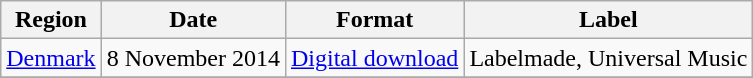<table class=wikitable>
<tr>
<th>Region</th>
<th>Date</th>
<th>Format</th>
<th>Label</th>
</tr>
<tr>
<td><a href='#'>Denmark</a></td>
<td>8 November 2014</td>
<td><a href='#'>Digital download</a></td>
<td>Labelmade, Universal Music</td>
</tr>
<tr>
</tr>
</table>
